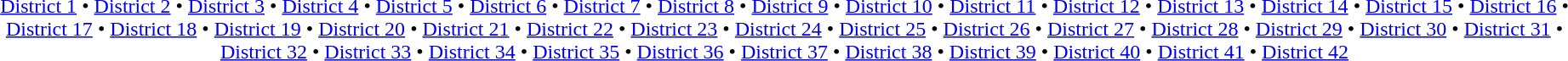<table id=toc class=toc summary=Contents>
<tr>
<td align=center><br><a href='#'>District 1</a> • <a href='#'>District 2</a> • <a href='#'>District 3</a> • <a href='#'>District 4</a> • <a href='#'>District 5</a> • <a href='#'>District 6</a> • <a href='#'>District 7</a> • <a href='#'>District 8</a> • <a href='#'>District 9</a> • <a href='#'>District 10</a> • <a href='#'>District 11</a> • <a href='#'>District 12</a> • <a href='#'>District 13</a> • <a href='#'>District 14</a> • <a href='#'>District 15</a> • <a href='#'>District 16</a> • <a href='#'>District 17</a> • <a href='#'>District 18</a> • <a href='#'>District 19</a> • <a href='#'>District 20</a> • <a href='#'>District 21</a> • <a href='#'>District 22</a> • <a href='#'>District 23</a> • <a href='#'>District 24</a> • <a href='#'>District 25</a> • <a href='#'>District 26</a> • <a href='#'>District 27</a> • <a href='#'>District 28</a> • <a href='#'>District 29</a> • <a href='#'>District 30</a> • <a href='#'>District 31</a> • <a href='#'>District 32</a> • <a href='#'>District 33</a> • <a href='#'>District 34</a> • <a href='#'>District 35</a> • <a href='#'>District 36</a> • <a href='#'>District 37</a> • <a href='#'>District 38</a> • <a href='#'>District 39</a> • <a href='#'>District 40</a> • <a href='#'>District 41</a> • <a href='#'>District 42</a></td>
</tr>
</table>
